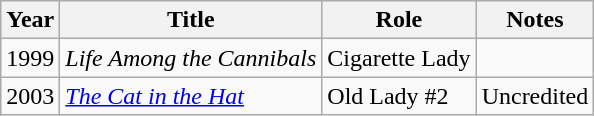<table class="wikitable sortable">
<tr>
<th>Year</th>
<th>Title</th>
<th>Role</th>
<th>Notes</th>
</tr>
<tr>
<td>1999</td>
<td><em>Life Among the Cannibals</em></td>
<td>Cigarette Lady</td>
<td></td>
</tr>
<tr>
<td>2003</td>
<td><em><a href='#'>The Cat in the Hat</a></em></td>
<td>Old Lady #2</td>
<td>Uncredited</td>
</tr>
</table>
